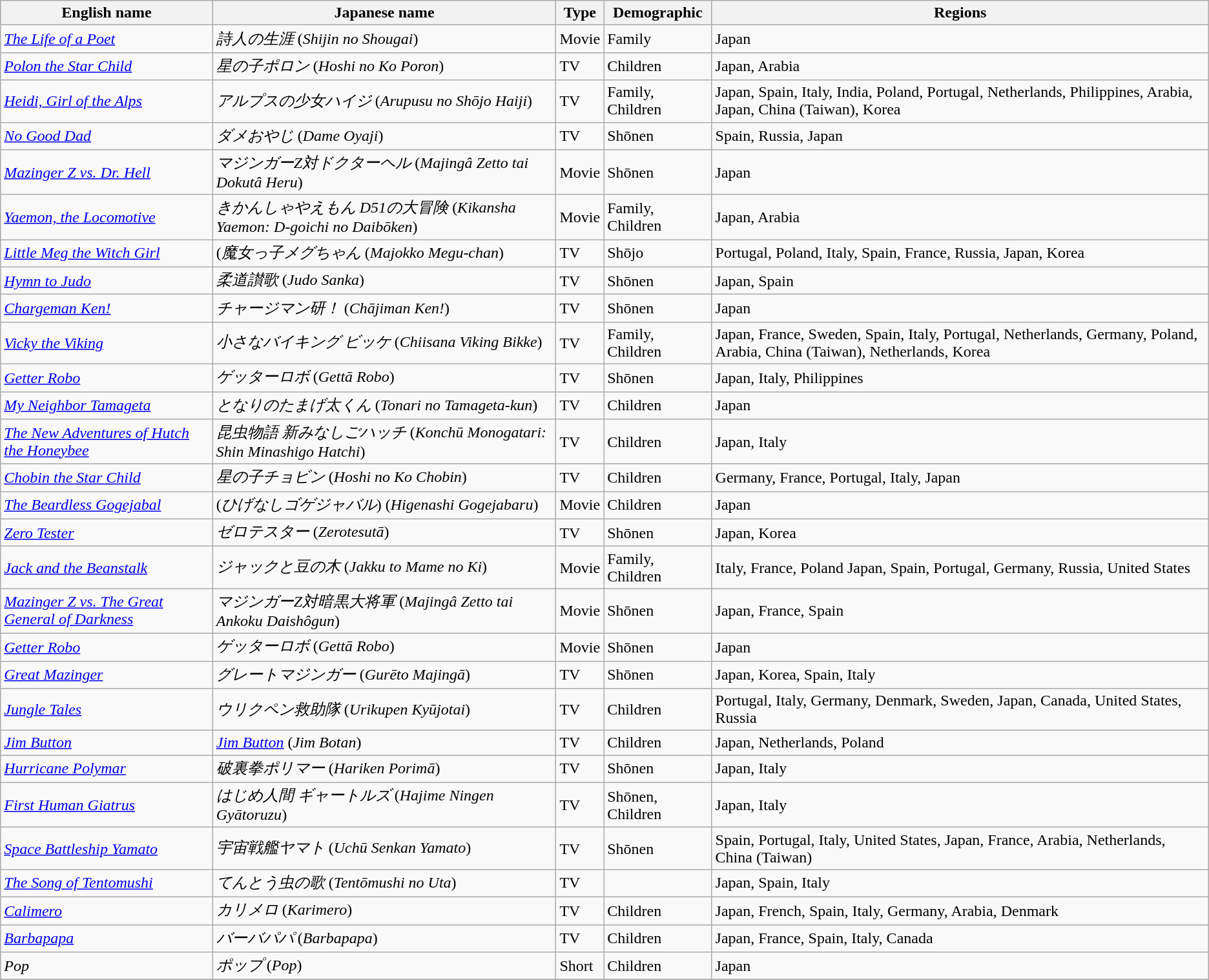<table class="wikitable sortable" border="1">
<tr>
<th>English name</th>
<th>Japanese name</th>
<th>Type</th>
<th>Demographic</th>
<th>Regions</th>
</tr>
<tr>
<td><em><a href='#'>The Life of a Poet</a></em></td>
<td><em>詩人の生涯</em> (<em>Shijin no Shougai</em>)</td>
<td>Movie</td>
<td>Family</td>
<td>Japan</td>
</tr>
<tr>
<td><em><a href='#'>Polon the Star Child</a></em></td>
<td><em>星の子ポロン</em> (<em>Hoshi no Ko Poron</em>)</td>
<td>TV</td>
<td>Children</td>
<td>Japan, Arabia</td>
</tr>
<tr>
<td><em><a href='#'>Heidi, Girl of the Alps</a></em></td>
<td><em>アルプスの少女ハイジ</em> (<em>Arupusu no Shōjo Haiji</em>)</td>
<td>TV</td>
<td>Family, Children</td>
<td>Japan, Spain, Italy, India, Poland, Portugal, Netherlands, Philippines, Arabia, Japan, China (Taiwan), Korea</td>
</tr>
<tr>
<td><em><a href='#'>No Good Dad</a></em></td>
<td><em>ダメおやじ</em> (<em>Dame Oyaji</em>)</td>
<td>TV</td>
<td>Shōnen</td>
<td>Spain, Russia, Japan</td>
</tr>
<tr>
<td><em><a href='#'>Mazinger Z vs. Dr. Hell</a></em></td>
<td><em>マジンガーZ対ドクターヘル</em> (<em>Majingâ Zetto tai Dokutâ Heru</em>)</td>
<td>Movie</td>
<td>Shōnen</td>
<td>Japan</td>
</tr>
<tr>
<td><em><a href='#'>Yaemon, the Locomotive</a></em></td>
<td><em>きかんしゃやえもん D51の大冒険</em> (<em>Kikansha Yaemon: D-goichi no Daibōken</em>)</td>
<td>Movie</td>
<td>Family, Children</td>
<td>Japan, Arabia</td>
</tr>
<tr>
<td><em><a href='#'>Little Meg the Witch Girl</a></em></td>
<td>(<em>魔女っ子メグちゃん</em> (<em>Majokko Megu-chan</em>)</td>
<td>TV</td>
<td>Shōjo</td>
<td>Portugal, Poland, Italy, Spain, France, Russia, Japan, Korea</td>
</tr>
<tr>
<td><em><a href='#'>Hymn to Judo</a></em></td>
<td><em>柔道讃歌</em> (<em>Judo Sanka</em>)</td>
<td>TV</td>
<td>Shōnen</td>
<td>Japan, Spain</td>
</tr>
<tr>
<td><em><a href='#'>Chargeman Ken!</a></em></td>
<td><em>チャージマン研！</em> (<em>Chājiman Ken!</em>)</td>
<td>TV</td>
<td>Shōnen</td>
<td>Japan</td>
</tr>
<tr>
<td><em><a href='#'>Vicky the Viking</a></em></td>
<td><em>小さなバイキング ビッケ</em> (<em>Chiisana Viking Bikke</em>)</td>
<td>TV</td>
<td>Family, Children</td>
<td>Japan, France, Sweden, Spain, Italy, Portugal, Netherlands, Germany, Poland, Arabia, China (Taiwan), Netherlands, Korea</td>
</tr>
<tr>
<td><em><a href='#'>Getter Robo</a></em></td>
<td><em>ゲッターロボ</em> (<em>Gettā Robo</em>)</td>
<td>TV</td>
<td>Shōnen</td>
<td>Japan, Italy, Philippines</td>
</tr>
<tr>
<td><em><a href='#'>My Neighbor Tamageta</a></em></td>
<td><em>となりのたまげ太くん</em> (<em>Tonari no Tamageta-kun</em>)</td>
<td>TV</td>
<td>Children</td>
<td>Japan</td>
</tr>
<tr>
<td><em><a href='#'>The New Adventures of Hutch the Honeybee</a></em></td>
<td><em>昆虫物語 新みなしごハッチ</em> (<em>Konchū Monogatari: Shin Minashigo Hatchi</em>)</td>
<td>TV</td>
<td>Children</td>
<td>Japan, Italy</td>
</tr>
<tr>
<td><em><a href='#'>Chobin the Star Child</a></em></td>
<td><em>星の子チョビン</em> (<em>Hoshi no Ko Chobin</em>)</td>
<td>TV</td>
<td>Children</td>
<td>Germany, France, Portugal, Italy, Japan</td>
</tr>
<tr>
<td><em><a href='#'>The Beardless Gogejabal</a></em></td>
<td>(<em>ひげなしゴゲジャバル</em>) (<em>Higenashi Gogejabaru</em>)</td>
<td>Movie</td>
<td>Children</td>
<td>Japan</td>
</tr>
<tr>
<td><em><a href='#'>Zero Tester</a></em></td>
<td><em>ゼロテスター</em> (<em>Zerotesutā</em>)</td>
<td>TV</td>
<td>Shōnen</td>
<td>Japan, Korea</td>
</tr>
<tr>
<td><em><a href='#'>Jack and the Beanstalk</a></em></td>
<td><em>ジャックと豆の木</em> (<em>Jakku to Mame no Ki</em>)</td>
<td>Movie</td>
<td>Family, Children</td>
<td>Italy, France, Poland Japan, Spain, Portugal, Germany, Russia, United States</td>
</tr>
<tr>
<td><em><a href='#'>Mazinger Z vs. The Great General of Darkness</a></em></td>
<td><em>マジンガーZ対暗黒大将軍</em> (<em>Majingâ Zetto tai Ankoku Daishôgun</em>)</td>
<td>Movie</td>
<td>Shōnen</td>
<td>Japan, France, Spain</td>
</tr>
<tr>
<td><em><a href='#'>Getter Robo</a></em></td>
<td><em>ゲッターロボ</em> (<em>Gettā Robo</em>)</td>
<td>Movie</td>
<td>Shōnen</td>
<td>Japan</td>
</tr>
<tr>
<td><em><a href='#'>Great Mazinger</a></em></td>
<td><em>グレートマジンガー</em> (<em>Gurēto Majingā</em>)</td>
<td>TV</td>
<td>Shōnen</td>
<td>Japan, Korea, Spain, Italy</td>
</tr>
<tr>
<td><em><a href='#'>Jungle Tales</a></em></td>
<td><em>ウリクペン救助隊</em> (<em>Urikupen Kyūjotai</em>)</td>
<td>TV</td>
<td>Children</td>
<td>Portugal, Italy, Germany, Denmark, Sweden, Japan, Canada, United States, Russia</td>
</tr>
<tr>
<td><em><a href='#'>Jim Button</a></em></td>
<td><em><a href='#'>Jim Button</a></em> (<em>Jim Botan</em>)</td>
<td>TV</td>
<td>Children</td>
<td>Japan, Netherlands, Poland</td>
</tr>
<tr>
<td><em><a href='#'>Hurricane Polymar</a></em></td>
<td><em>破裏拳ポリマー</em> (<em>Hariken Porimā</em>)</td>
<td>TV</td>
<td>Shōnen</td>
<td>Japan, Italy</td>
</tr>
<tr>
<td><em><a href='#'>First Human Giatrus</a></em></td>
<td><em>はじめ人間 ギャートルズ</em> (<em>Hajime Ningen Gyātoruzu</em>)</td>
<td>TV</td>
<td>Shōnen, Children</td>
<td>Japan, Italy</td>
</tr>
<tr>
<td><em><a href='#'>Space Battleship Yamato</a></em></td>
<td><em>宇宙戦艦ヤマト</em> (<em>Uchū Senkan Yamato</em>)</td>
<td>TV</td>
<td>Shōnen</td>
<td>Spain, Portugal, Italy, United States, Japan, France, Arabia, Netherlands, China (Taiwan)</td>
</tr>
<tr>
<td><em><a href='#'>The Song of Tentomushi</a></em></td>
<td><em>てんとう虫の歌</em> (<em>Tentōmushi no Uta</em>)</td>
<td>TV</td>
<td></td>
<td>Japan, Spain, Italy</td>
</tr>
<tr>
<td><em><a href='#'>Calimero</a></em></td>
<td><em>カリメロ</em> (<em>Karimero</em>)</td>
<td>TV</td>
<td>Children</td>
<td>Japan, French, Spain, Italy, Germany, Arabia, Denmark</td>
</tr>
<tr>
<td><em><a href='#'>Barbapapa</a></em></td>
<td><em>バーバパパ</em> (<em>Barbapapa</em>)</td>
<td>TV</td>
<td>Children</td>
<td>Japan, France, Spain, Italy, Canada</td>
</tr>
<tr>
<td><em>Pop</em></td>
<td><em>ポップ</em> (<em>Pop</em>)</td>
<td>Short</td>
<td>Children</td>
<td>Japan</td>
</tr>
<tr>
</tr>
</table>
